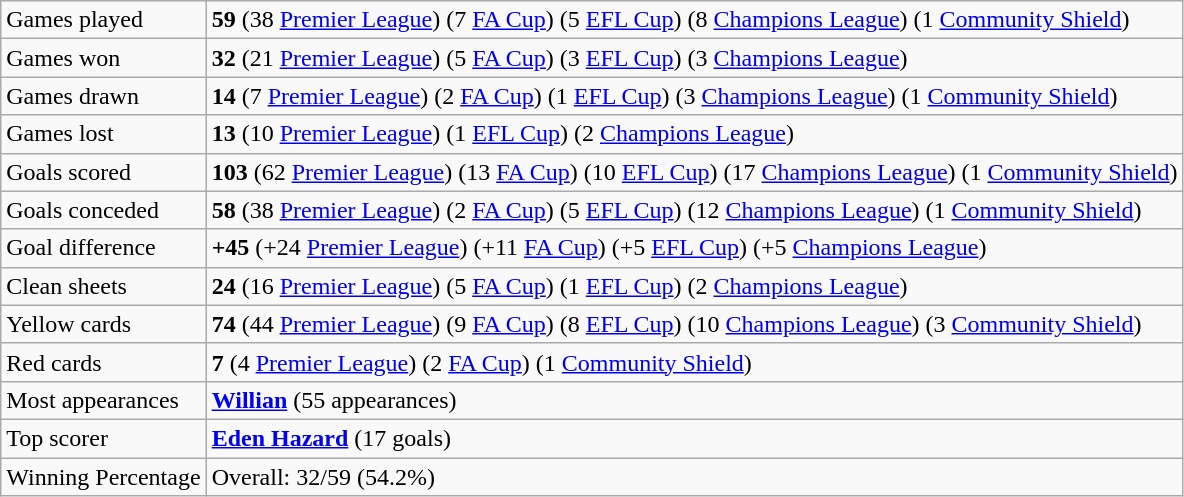<table class="wikitable">
<tr>
<td>Games played</td>
<td><strong>59</strong> (38 <a href='#'>Premier League</a>) (7 <a href='#'>FA Cup</a>) (5 <a href='#'>EFL Cup</a>) (8 <a href='#'>Champions League</a>) (1 <a href='#'>Community Shield</a>)</td>
</tr>
<tr>
<td>Games won</td>
<td><strong>32</strong> (21 <a href='#'>Premier League</a>) (5 <a href='#'>FA Cup</a>) (3 <a href='#'>EFL Cup</a>) (3 <a href='#'>Champions League</a>)</td>
</tr>
<tr>
<td>Games drawn</td>
<td><strong>14</strong> (7 <a href='#'>Premier League</a>) (2 <a href='#'>FA Cup</a>) (1 <a href='#'>EFL Cup</a>) (3 <a href='#'>Champions League</a>) (1 <a href='#'>Community Shield</a>)</td>
</tr>
<tr>
<td>Games lost</td>
<td><strong>13</strong> (10 <a href='#'>Premier League</a>) (1 <a href='#'>EFL Cup</a>) (2 <a href='#'>Champions League</a>)</td>
</tr>
<tr>
<td>Goals scored</td>
<td><strong>103</strong> (62 <a href='#'>Premier League</a>) (13 <a href='#'>FA Cup</a>) (10 <a href='#'>EFL Cup</a>) (17 <a href='#'>Champions League</a>) (1 <a href='#'>Community Shield</a>)</td>
</tr>
<tr>
<td>Goals conceded</td>
<td><strong>58</strong> (38 <a href='#'>Premier League</a>) (2 <a href='#'>FA Cup</a>) (5 <a href='#'>EFL Cup</a>) (12 <a href='#'>Champions League</a>) (1 <a href='#'>Community Shield</a>)</td>
</tr>
<tr>
<td>Goal difference</td>
<td><strong>+45</strong> (+24 <a href='#'>Premier League</a>) (+11 <a href='#'>FA Cup</a>) (+5 <a href='#'>EFL Cup</a>) (+5 <a href='#'>Champions League</a>)</td>
</tr>
<tr>
<td>Clean sheets</td>
<td><strong>24</strong> (16 <a href='#'>Premier League</a>) (5 <a href='#'>FA Cup</a>) (1 <a href='#'>EFL Cup</a>) (2 <a href='#'>Champions League</a>)</td>
</tr>
<tr>
<td>Yellow cards</td>
<td><strong>74</strong> (44 <a href='#'>Premier League</a>) (9 <a href='#'>FA Cup</a>) (8 <a href='#'>EFL Cup</a>) (10 <a href='#'>Champions League</a>) (3 <a href='#'>Community Shield</a>)</td>
</tr>
<tr>
<td>Red cards</td>
<td><strong>7</strong> (4 <a href='#'>Premier League</a>) (2 <a href='#'>FA Cup</a>) (1 <a href='#'>Community Shield</a>)</td>
</tr>
<tr>
<td>Most appearances</td>
<td><strong> <a href='#'>Willian</a></strong> (55 appearances)</td>
</tr>
<tr>
<td>Top scorer</td>
<td> <strong><a href='#'>Eden Hazard</a></strong> (17 goals)</td>
</tr>
<tr>
<td>Winning Percentage</td>
<td>Overall: 32/59 (54.2%)</td>
</tr>
</table>
